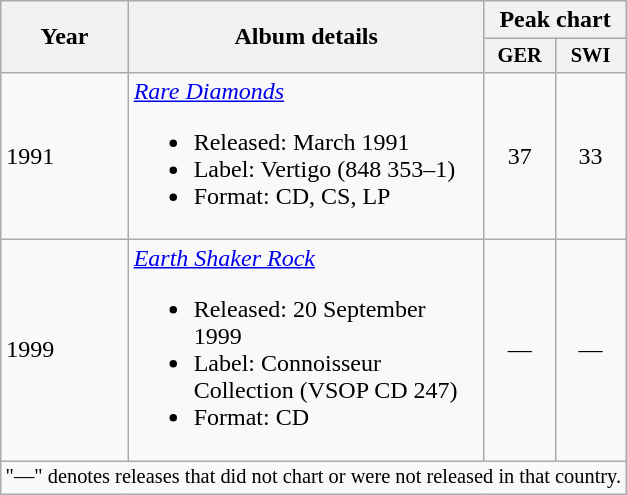<table class="wikitable">
<tr>
<th rowspan="2">Year</th>
<th rowspan="2" width="230">Album details</th>
<th colspan="4">Peak chart</th>
</tr>
<tr>
<th style="width:3em;font-size:85%;">GER<br></th>
<th style="width:3em;font-size:85%;">SWI<br></th>
</tr>
<tr>
<td>1991</td>
<td><em><a href='#'>Rare Diamonds</a></em><br><ul><li>Released: March 1991</li><li>Label: Vertigo (848 353–1)</li><li>Format: CD, CS, LP</li></ul></td>
<td align="center">37</td>
<td align="center">33</td>
</tr>
<tr>
<td>1999</td>
<td><em><a href='#'>Earth Shaker Rock</a></em><br><ul><li>Released: 20 September 1999</li><li>Label: Connoisseur Collection (VSOP CD 247)</li><li>Format: CD</li></ul></td>
<td align="center">—</td>
<td align="center">—</td>
</tr>
<tr>
<td align="center" colspan="7" style="font-size: 85%">"—" denotes releases that did not chart or were not released in that country.</td>
</tr>
</table>
